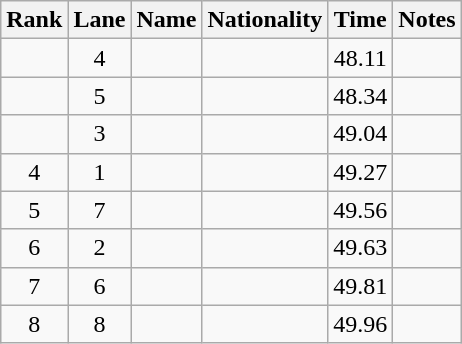<table class="wikitable sortable" style="text-align:center">
<tr>
<th>Rank</th>
<th>Lane</th>
<th>Name</th>
<th>Nationality</th>
<th>Time</th>
<th>Notes</th>
</tr>
<tr>
<td></td>
<td>4</td>
<td align=left></td>
<td align=left></td>
<td>48.11</td>
<td></td>
</tr>
<tr>
<td></td>
<td>5</td>
<td align=left></td>
<td align=left></td>
<td>48.34</td>
<td></td>
</tr>
<tr>
<td></td>
<td>3</td>
<td align=left></td>
<td align=left></td>
<td>49.04</td>
<td></td>
</tr>
<tr>
<td>4</td>
<td>1</td>
<td align=left></td>
<td align=left></td>
<td>49.27</td>
<td></td>
</tr>
<tr>
<td>5</td>
<td>7</td>
<td align=left></td>
<td align=left></td>
<td>49.56</td>
<td></td>
</tr>
<tr>
<td>6</td>
<td>2</td>
<td align=left></td>
<td align=left></td>
<td>49.63</td>
<td></td>
</tr>
<tr>
<td>7</td>
<td>6</td>
<td align=left></td>
<td align=left></td>
<td>49.81</td>
<td></td>
</tr>
<tr>
<td>8</td>
<td>8</td>
<td align=left></td>
<td align=left></td>
<td>49.96</td>
<td></td>
</tr>
</table>
